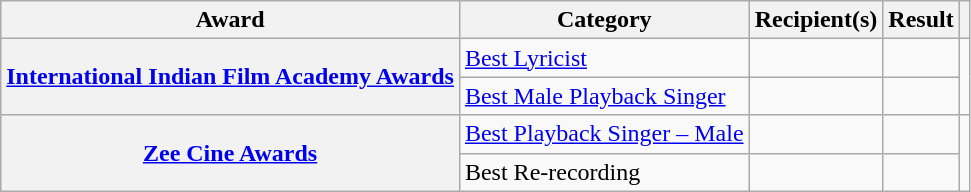<table class="wikitable plainrowheaders sortable">
<tr>
<th scope="col">Award</th>
<th scope="col">Category</th>
<th scope="col">Recipient(s)</th>
<th scope="col">Result</th>
<th scope="col" class="unsortable"></th>
</tr>
<tr>
<th scope="row" rowspan="2"><a href='#'>International Indian Film Academy Awards</a></th>
<td><a href='#'>Best Lyricist</a></td>
<td> </td>
<td></td>
<td style="text-align:center;" rowspan="2"></td>
</tr>
<tr>
<td><a href='#'>Best Male Playback Singer</a></td>
<td> </td>
<td></td>
</tr>
<tr>
<th scope="row" rowspan="2"><a href='#'>Zee Cine Awards</a></th>
<td><a href='#'>Best Playback Singer – Male</a></td>
<td> </td>
<td></td>
<td style="text-align:center;" rowspan="2"></td>
</tr>
<tr>
<td>Best Re-recording</td>
<td></td>
<td></td>
</tr>
</table>
